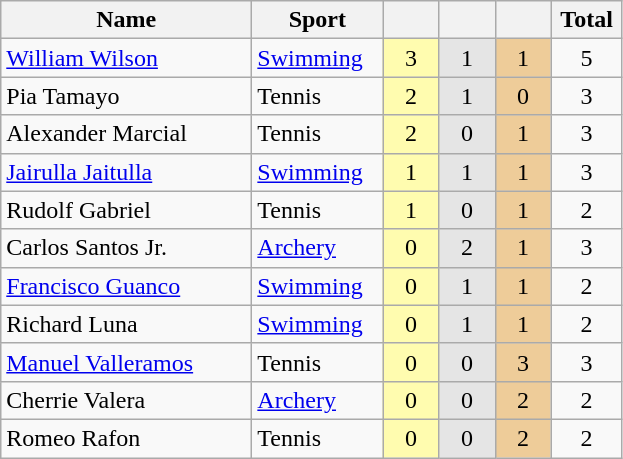<table class="wikitable" style="font-size:100%; text-align:center;">
<tr>
<th width="160">Name</th>
<th width="80">Sport</th>
<th width="30"></th>
<th width="30"></th>
<th width="30"></th>
<th width="40">Total</th>
</tr>
<tr>
<td align=left><a href='#'>William Wilson</a></td>
<td align=left><a href='#'>Swimming</a></td>
<td bgcolor=#fffcaf>3</td>
<td bgcolor=#e5e5e5>1</td>
<td bgcolor=#eecc99>1</td>
<td>5</td>
</tr>
<tr>
<td align=left>Pia Tamayo</td>
<td align=left>Tennis</td>
<td bgcolor=#fffcaf>2</td>
<td bgcolor=#e5e5e5>1</td>
<td bgcolor=#eecc99>0</td>
<td>3</td>
</tr>
<tr>
<td align=left>Alexander Marcial</td>
<td align=left>Tennis</td>
<td bgcolor=#fffcaf>2</td>
<td bgcolor=#e5e5e5>0</td>
<td bgcolor=#eecc99>1</td>
<td>3</td>
</tr>
<tr>
<td align=left><a href='#'>Jairulla Jaitulla</a></td>
<td align=left><a href='#'>Swimming</a></td>
<td bgcolor=#fffcaf>1</td>
<td bgcolor=#e5e5e5>1</td>
<td bgcolor=#eecc99>1</td>
<td>3</td>
</tr>
<tr>
<td align=left>Rudolf Gabriel</td>
<td align=left>Tennis</td>
<td bgcolor=#fffcaf>1</td>
<td bgcolor=#e5e5e5>0</td>
<td bgcolor=#eecc99>1</td>
<td>2</td>
</tr>
<tr>
<td align=left>Carlos Santos Jr.</td>
<td align=left><a href='#'>Archery</a></td>
<td bgcolor=#fffcaf>0</td>
<td bgcolor=#e5e5e5>2</td>
<td bgcolor=#eecc99>1</td>
<td>3</td>
</tr>
<tr>
<td align=left><a href='#'>Francisco Guanco</a></td>
<td align=left><a href='#'>Swimming</a></td>
<td bgcolor=#fffcaf>0</td>
<td bgcolor=#e5e5e5>1</td>
<td bgcolor=#eecc99>1</td>
<td>2</td>
</tr>
<tr>
<td align=left>Richard Luna</td>
<td align=left><a href='#'>Swimming</a></td>
<td bgcolor=#fffcaf>0</td>
<td bgcolor=#e5e5e5>1</td>
<td bgcolor=#eecc99>1</td>
<td>2</td>
</tr>
<tr>
<td align=left><a href='#'>Manuel Valleramos</a></td>
<td align=left>Tennis</td>
<td bgcolor=#fffcaf>0</td>
<td bgcolor=#e5e5e5>0</td>
<td bgcolor=#eecc99>3</td>
<td>3</td>
</tr>
<tr>
<td align=left>Cherrie Valera</td>
<td align=left><a href='#'>Archery</a></td>
<td bgcolor=#fffcaf>0</td>
<td bgcolor=#e5e5e5>0</td>
<td bgcolor=#eecc99>2</td>
<td>2</td>
</tr>
<tr>
<td align=left>Romeo Rafon</td>
<td align=left>Tennis</td>
<td bgcolor=#fffcaf>0</td>
<td bgcolor=#e5e5e5>0</td>
<td bgcolor=#eecc99>2</td>
<td>2</td>
</tr>
</table>
